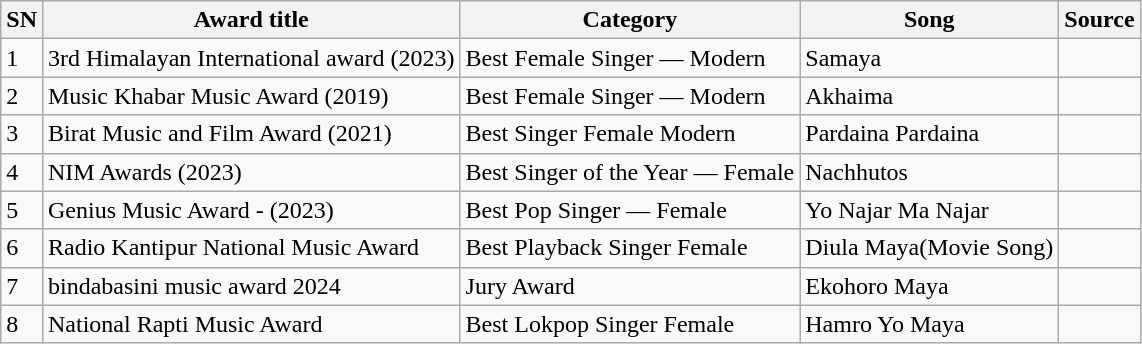<table class="wikitable sortable">
<tr>
<th>SN</th>
<th>Award title</th>
<th>Category</th>
<th>Song</th>
<th>Source</th>
</tr>
<tr>
<td>1</td>
<td>3rd Himalayan International award (2023)</td>
<td>Best Female Singer — Modern</td>
<td>Samaya</td>
<td></td>
</tr>
<tr>
<td>2</td>
<td>Music Khabar Music Award  (2019)</td>
<td>Best Female Singer — Modern</td>
<td>Akhaima</td>
<td></td>
</tr>
<tr>
<td>3</td>
<td>Birat Music and Film Award (2021)</td>
<td>Best Singer Female Modern</td>
<td>Pardaina Pardaina</td>
<td></td>
</tr>
<tr>
<td>4</td>
<td>NIM Awards (2023)</td>
<td>Best Singer of the Year — Female</td>
<td>Nachhutos</td>
<td></td>
</tr>
<tr>
<td>5</td>
<td>Genius Music Award - (2023)</td>
<td>Best Pop Singer — Female</td>
<td>Yo Najar Ma Najar</td>
<td></td>
</tr>
<tr>
<td>6</td>
<td>Radio Kantipur National Music Award</td>
<td>Best Playback Singer Female</td>
<td>Diula Maya(Movie Song)</td>
<td></td>
</tr>
<tr>
<td>7</td>
<td>bindabasini music award 2024</td>
<td>Jury Award</td>
<td>Ekohoro Maya</td>
<td></td>
</tr>
<tr>
<td>8</td>
<td>National Rapti Music Award</td>
<td>Best Lokpop Singer Female</td>
<td>Hamro Yo Maya</td>
<td></td>
</tr>
</table>
